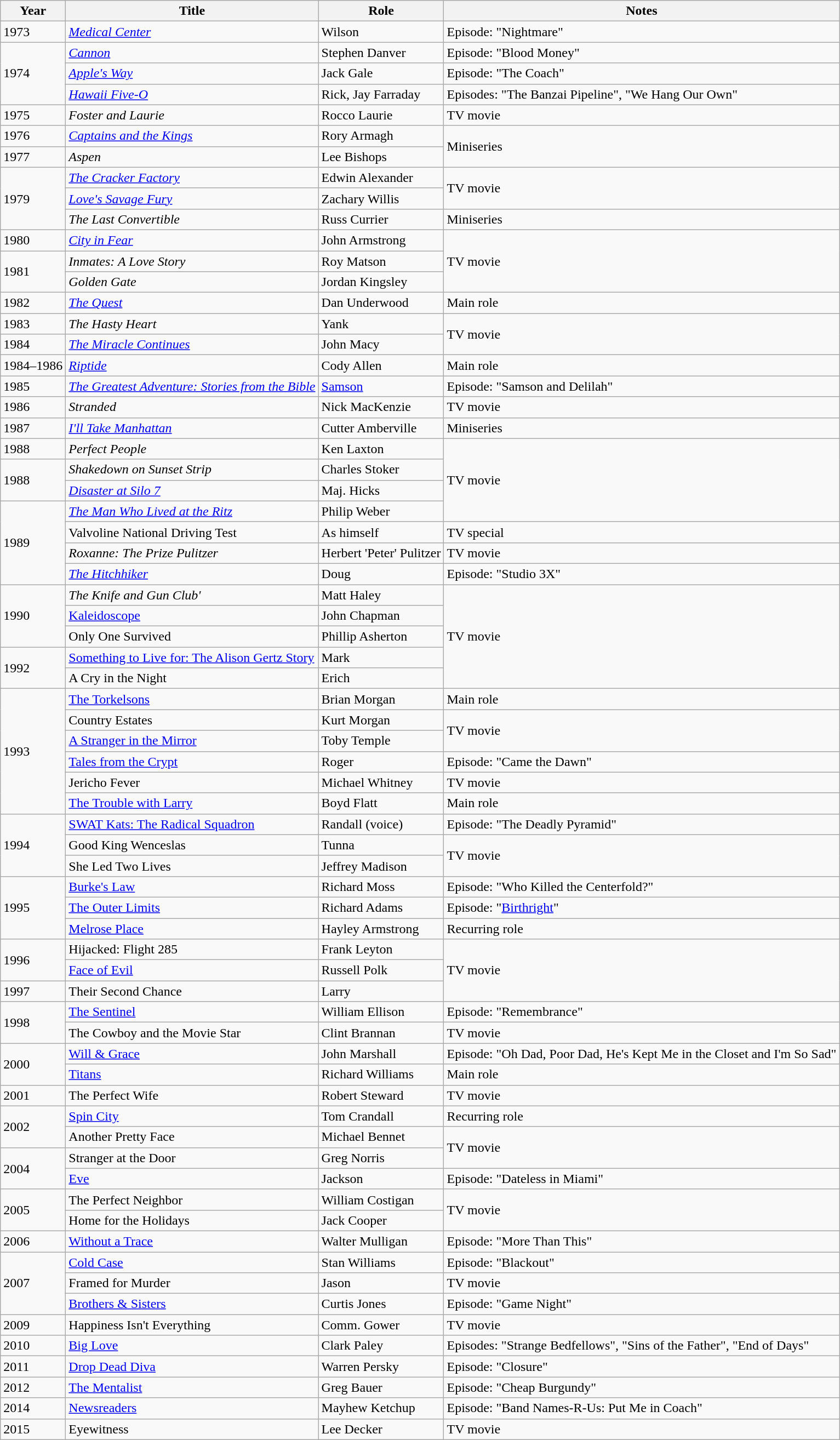<table class="wikitable sortable">
<tr>
<th>Year</th>
<th>Title</th>
<th>Role</th>
<th class="unsortable">Notes</th>
</tr>
<tr>
<td>1973</td>
<td><em><a href='#'>Medical Center</a></em></td>
<td>Wilson</td>
<td>Episode: "Nightmare"</td>
</tr>
<tr>
<td rowspan=3>1974</td>
<td><em><a href='#'>Cannon</a></em></td>
<td>Stephen Danver</td>
<td>Episode: "Blood Money"</td>
</tr>
<tr>
<td><em><a href='#'>Apple's Way</a></em></td>
<td>Jack Gale</td>
<td>Episode: "The Coach"</td>
</tr>
<tr>
<td><em><a href='#'>Hawaii Five-O</a></em></td>
<td>Rick, Jay Farraday</td>
<td>Episodes: "The Banzai Pipeline", "We Hang Our Own"</td>
</tr>
<tr>
<td>1975</td>
<td><em>Foster and Laurie</em></td>
<td>Rocco Laurie</td>
<td>TV movie</td>
</tr>
<tr>
<td>1976</td>
<td><em><a href='#'>Captains and the Kings</a></em></td>
<td>Rory Armagh</td>
<td rowspan=2>Miniseries</td>
</tr>
<tr>
<td>1977</td>
<td><em>Aspen</em></td>
<td>Lee Bishops</td>
</tr>
<tr>
<td rowspan=3>1979</td>
<td><em><a href='#'>The Cracker Factory</a></em></td>
<td>Edwin Alexander</td>
<td rowspan=2>TV movie</td>
</tr>
<tr>
<td><em><a href='#'>Love's Savage Fury</a></em></td>
<td>Zachary Willis</td>
</tr>
<tr>
<td><em>The Last Convertible</em></td>
<td>Russ Currier</td>
<td>Miniseries</td>
</tr>
<tr>
<td>1980</td>
<td><em><a href='#'>City in Fear</a></em></td>
<td>John Armstrong</td>
<td rowspan=3>TV movie</td>
</tr>
<tr>
<td rowspan=2>1981</td>
<td><em>Inmates: A Love Story</em></td>
<td>Roy Matson</td>
</tr>
<tr>
<td><em>Golden Gate</em></td>
<td>Jordan Kingsley</td>
</tr>
<tr>
<td>1982</td>
<td><em><a href='#'>The Quest</a></em></td>
<td>Dan Underwood</td>
<td>Main role</td>
</tr>
<tr>
<td>1983</td>
<td><em>The Hasty Heart</em></td>
<td>Yank</td>
<td rowspan=2>TV movie</td>
</tr>
<tr>
<td>1984</td>
<td><em><a href='#'>The Miracle Continues</a></em></td>
<td>John Macy</td>
</tr>
<tr>
<td>1984–1986</td>
<td><em><a href='#'>Riptide</a></em></td>
<td>Cody Allen</td>
<td>Main role</td>
</tr>
<tr>
<td>1985</td>
<td><em><a href='#'>The Greatest Adventure: Stories from the Bible</a></em></td>
<td><a href='#'>Samson</a></td>
<td>Episode: "Samson and Delilah"</td>
</tr>
<tr>
<td>1986</td>
<td><em>Stranded</em></td>
<td>Nick MacKenzie</td>
<td>TV movie</td>
</tr>
<tr>
<td>1987</td>
<td><em><a href='#'>I'll Take Manhattan</a></em></td>
<td>Cutter Amberville</td>
<td>Miniseries</td>
</tr>
<tr>
<td>1988</td>
<td><em>Perfect People</em></td>
<td>Ken Laxton</td>
<td rowspan=4>TV movie</td>
</tr>
<tr>
<td rowspan=2>1988</td>
<td><em>Shakedown on Sunset Strip</em></td>
<td>Charles Stoker</td>
</tr>
<tr>
<td><em><a href='#'>Disaster at Silo 7</a></em></td>
<td>Maj. Hicks</td>
</tr>
<tr>
<td rowspan=4>1989</td>
<td><em><a href='#'>The Man Who Lived at the Ritz</a></em></td>
<td>Philip Weber</td>
</tr>
<tr>
<td>Valvoline National Driving Test</td>
<td>As himself</td>
<td>TV special</td>
</tr>
<tr>
<td><em>Roxanne: The Prize Pulitzer</em></td>
<td>Herbert 'Peter' Pulitzer</td>
<td>TV movie</td>
</tr>
<tr>
<td><em><a href='#'>The Hitchhiker</a></em></td>
<td>Doug</td>
<td>Episode: "Studio 3X"</td>
</tr>
<tr>
<td rowspan=3>1990</td>
<td><em>The Knife and Gun Club'</td>
<td>Matt Haley</td>
<td rowspan=5>TV movie</td>
</tr>
<tr>
<td></em><a href='#'>Kaleidoscope</a><em></td>
<td>John Chapman</td>
</tr>
<tr>
<td></em>Only One Survived<em></td>
<td>Phillip Asherton</td>
</tr>
<tr>
<td rowspan=2>1992</td>
<td></em><a href='#'>Something to Live for: The Alison Gertz Story</a><em></td>
<td>Mark</td>
</tr>
<tr>
<td></em>A Cry in the Night<em></td>
<td>Erich</td>
</tr>
<tr>
<td rowspan=6>1993</td>
<td></em><a href='#'>The Torkelsons</a><em></td>
<td>Brian Morgan</td>
<td>Main role</td>
</tr>
<tr>
<td></em>Country Estates<em></td>
<td>Kurt Morgan</td>
<td rowspan=2>TV movie</td>
</tr>
<tr>
<td></em><a href='#'>A Stranger in the Mirror</a><em></td>
<td>Toby Temple</td>
</tr>
<tr>
<td></em><a href='#'>Tales from the Crypt</a><em></td>
<td>Roger</td>
<td>Episode: "Came the Dawn"</td>
</tr>
<tr>
<td></em>Jericho Fever<em></td>
<td>Michael Whitney</td>
<td>TV movie</td>
</tr>
<tr>
<td></em><a href='#'>The Trouble with Larry</a><em></td>
<td>Boyd Flatt</td>
<td>Main role</td>
</tr>
<tr>
<td rowspan=3>1994</td>
<td></em><a href='#'>SWAT Kats: The Radical Squadron</a><em></td>
<td>Randall (voice)</td>
<td>Episode: "The Deadly Pyramid"</td>
</tr>
<tr>
<td></em>Good King Wenceslas<em></td>
<td>Tunna</td>
<td rowspan=2>TV movie</td>
</tr>
<tr>
<td></em>She Led Two Lives<em></td>
<td>Jeffrey Madison</td>
</tr>
<tr>
<td rowspan=3>1995</td>
<td></em><a href='#'>Burke's Law</a><em></td>
<td>Richard Moss</td>
<td>Episode: "Who Killed the Centerfold?"</td>
</tr>
<tr>
<td></em><a href='#'>The Outer Limits</a><em></td>
<td>Richard Adams</td>
<td>Episode: "<a href='#'>Birthright</a>"</td>
</tr>
<tr>
<td></em><a href='#'>Melrose Place</a><em></td>
<td>Hayley Armstrong</td>
<td>Recurring role</td>
</tr>
<tr>
<td rowspan=2>1996</td>
<td></em>Hijacked: Flight 285<em></td>
<td>Frank Leyton</td>
<td rowspan=3>TV movie</td>
</tr>
<tr>
<td></em><a href='#'>Face of Evil</a><em></td>
<td>Russell Polk</td>
</tr>
<tr>
<td>1997</td>
<td></em>Their Second Chance<em></td>
<td>Larry</td>
</tr>
<tr>
<td rowspan=2>1998</td>
<td></em><a href='#'>The Sentinel</a><em></td>
<td>William Ellison</td>
<td>Episode: "Remembrance"</td>
</tr>
<tr>
<td></em>The Cowboy and the Movie Star<em></td>
<td>Clint Brannan</td>
<td>TV movie</td>
</tr>
<tr>
<td rowspan=2>2000</td>
<td></em><a href='#'>Will & Grace</a><em></td>
<td>John Marshall</td>
<td>Episode: "Oh Dad, Poor Dad, He's Kept Me in the Closet and I'm So Sad"</td>
</tr>
<tr>
<td></em><a href='#'>Titans</a><em></td>
<td>Richard Williams</td>
<td>Main role</td>
</tr>
<tr>
<td>2001</td>
<td></em>The Perfect Wife<em></td>
<td>Robert Steward</td>
<td>TV movie</td>
</tr>
<tr>
<td rowspan=2>2002</td>
<td></em><a href='#'>Spin City</a><em></td>
<td>Tom Crandall</td>
<td>Recurring role</td>
</tr>
<tr>
<td></em>Another Pretty Face<em></td>
<td>Michael Bennet</td>
<td rowspan=2>TV movie</td>
</tr>
<tr>
<td rowspan=2>2004</td>
<td></em>Stranger at the Door<em></td>
<td>Greg Norris</td>
</tr>
<tr>
<td></em><a href='#'>Eve</a><em></td>
<td>Jackson</td>
<td>Episode: "Dateless in Miami"</td>
</tr>
<tr>
<td rowspan=2>2005</td>
<td></em>The Perfect Neighbor<em></td>
<td>William Costigan</td>
<td rowspan=2>TV movie</td>
</tr>
<tr>
<td></em>Home for the Holidays<em></td>
<td>Jack Cooper</td>
</tr>
<tr>
<td>2006</td>
<td></em><a href='#'>Without a Trace</a><em></td>
<td>Walter Mulligan</td>
<td>Episode: "More Than This"</td>
</tr>
<tr>
<td rowspan=3>2007</td>
<td></em><a href='#'>Cold Case</a><em></td>
<td>Stan Williams</td>
<td>Episode: "Blackout"</td>
</tr>
<tr>
<td></em>Framed for Murder<em></td>
<td>Jason</td>
<td>TV movie</td>
</tr>
<tr>
<td></em><a href='#'>Brothers & Sisters</a><em></td>
<td>Curtis Jones</td>
<td>Episode: "Game Night"</td>
</tr>
<tr>
<td>2009</td>
<td></em>Happiness Isn't Everything<em></td>
<td>Comm. Gower</td>
<td>TV movie</td>
</tr>
<tr>
<td>2010</td>
<td></em><a href='#'>Big Love</a><em></td>
<td>Clark Paley</td>
<td>Episodes: "Strange Bedfellows", "Sins of the Father", "End of Days"</td>
</tr>
<tr>
<td>2011</td>
<td></em><a href='#'>Drop Dead Diva</a><em></td>
<td>Warren Persky</td>
<td>Episode: "Closure"</td>
</tr>
<tr>
<td>2012</td>
<td></em><a href='#'>The Mentalist</a><em></td>
<td>Greg Bauer</td>
<td>Episode: "Cheap Burgundy"</td>
</tr>
<tr>
<td>2014</td>
<td></em><a href='#'>Newsreaders</a><em></td>
<td>Mayhew Ketchup</td>
<td>Episode: "Band Names-R-Us: Put Me in Coach"</td>
</tr>
<tr>
<td>2015</td>
<td></em>Eyewitness<em></td>
<td>Lee Decker</td>
<td>TV movie</td>
</tr>
</table>
